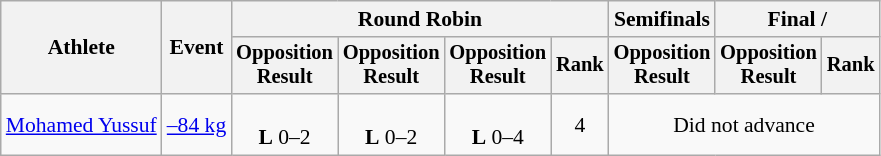<table class="wikitable" border="1" style="font-size:90%">
<tr>
<th rowspan=2>Athlete</th>
<th rowspan=2>Event</th>
<th colspan=4>Round Robin</th>
<th>Semifinals</th>
<th colspan=2>Final / </th>
</tr>
<tr style="font-size:95%">
<th>Opposition<br>Result</th>
<th>Opposition<br>Result</th>
<th>Opposition<br>Result</th>
<th>Rank</th>
<th>Opposition<br>Result</th>
<th>Opposition<br>Result</th>
<th>Rank</th>
</tr>
<tr align=center>
<td align=left><a href='#'>Mohamed Yussuf</a></td>
<td align=left><a href='#'>–84 kg</a></td>
<td><br><strong>L</strong> 0–2</td>
<td><br><strong>L</strong> 0–2</td>
<td><br><strong>L</strong> 0–4</td>
<td>4</td>
<td colspan=3>Did not advance</td>
</tr>
</table>
